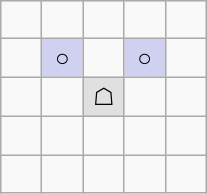<table border="1" class="wikitable">
<tr align=center>
<td width="20"> </td>
<td width="20"> </td>
<td width="20"> </td>
<td width="20"> </td>
<td width="20"> </td>
</tr>
<tr align=center>
<td> </td>
<td style="background:#d0d0f0;">○</td>
<td> </td>
<td style="background:#d0d0f0;">○</td>
<td> </td>
</tr>
<tr align=center>
<td> </td>
<td> </td>
<td style="background:#e0e0e0;">☖</td>
<td> </td>
<td> </td>
</tr>
<tr align=center>
<td> </td>
<td> </td>
<td> </td>
<td> </td>
<td> </td>
</tr>
<tr align=center>
<td> </td>
<td> </td>
<td> </td>
<td> </td>
<td> </td>
</tr>
</table>
